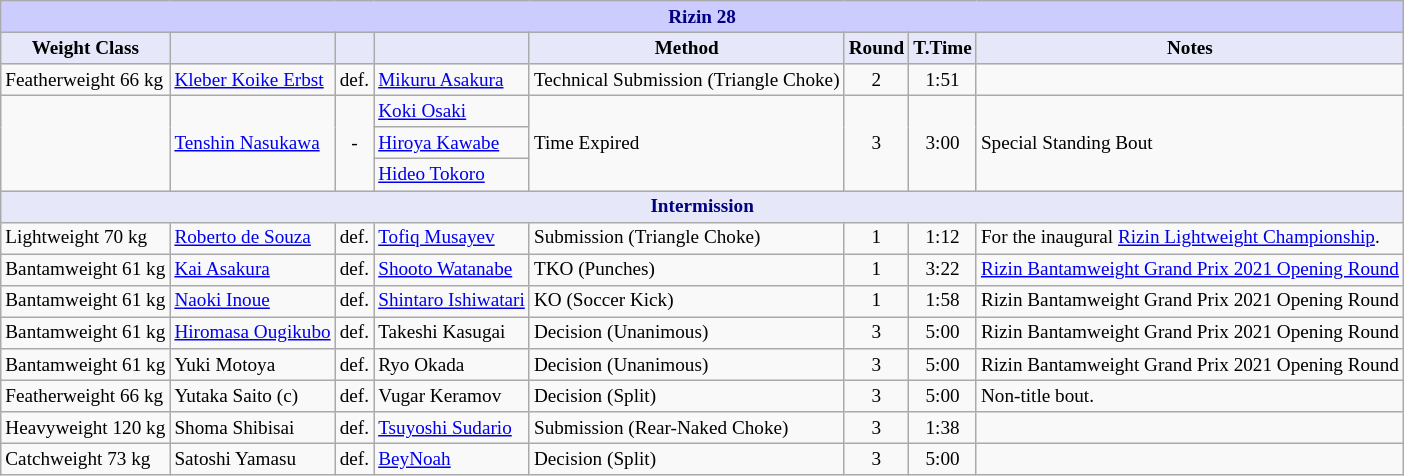<table class="wikitable" style="font-size: 80%;">
<tr>
<th colspan="8" style="background-color: #ccf; color: #000080; text-align: center;"><strong>Rizin 28</strong></th>
</tr>
<tr>
<th colspan="1" style="background-color: #E6E8FA; color: #000000; text-align: center;">Weight Class</th>
<th colspan="1" style="background-color: #E6E8FA; color: #000000; text-align: center;"></th>
<th colspan="1" style="background-color: #E6E8FA; color: #000000; text-align: center;"></th>
<th colspan="1" style="background-color: #E6E8FA; color: #000000; text-align: center;"></th>
<th colspan="1" style="background-color: #E6E8FA; color: #000000; text-align: center;">Method</th>
<th colspan="1" style="background-color: #E6E8FA; color: #000000; text-align: center;">Round</th>
<th colspan="1" style="background-color: #E6E8FA; color: #000000; text-align: center;">T.Time</th>
<th colspan="1" style="background-color: #E6E8FA; color: #000000; text-align: center;">Notes</th>
</tr>
<tr>
<td>Featherweight 66 kg</td>
<td> <a href='#'>Kleber Koike Erbst</a></td>
<td align=center>def.</td>
<td> <a href='#'>Mikuru Asakura</a></td>
<td>Technical Submission (Triangle Choke)</td>
<td align=center>2</td>
<td align=center>1:51</td>
<td></td>
</tr>
<tr>
<td rowspan=3></td>
<td rowspan=3> <a href='#'>Tenshin Nasukawa</a></td>
<td rowspan=3 align=center>-</td>
<td> <a href='#'>Koki Osaki</a></td>
<td rowspan=3>Time Expired</td>
<td rowspan=3 align=center>3</td>
<td rowspan=3  align=center>3:00</td>
<td rowspan=3>Special Standing Bout</td>
</tr>
<tr>
<td> <a href='#'>Hiroya Kawabe</a></td>
</tr>
<tr>
<td> <a href='#'>Hideo Tokoro</a></td>
</tr>
<tr>
<th colspan="8" style="background-color: #E6E8FA; color: #000080; text-align: center;"><strong>Intermission</strong></th>
</tr>
<tr>
<td>Lightweight 70 kg</td>
<td> <a href='#'>Roberto de Souza</a></td>
<td align=center>def.</td>
<td> <a href='#'>Tofiq Musayev</a></td>
<td>Submission (Triangle Choke)</td>
<td align=center>1</td>
<td align=center>1:12</td>
<td>For the inaugural <a href='#'>Rizin Lightweight Championship</a>.</td>
</tr>
<tr>
<td>Bantamweight 61 kg</td>
<td> <a href='#'>Kai Asakura</a></td>
<td align=center>def.</td>
<td>  <a href='#'>Shooto Watanabe</a></td>
<td>TKO (Punches)</td>
<td align=center>1</td>
<td align=center>3:22</td>
<td><a href='#'>Rizin Bantamweight Grand Prix 2021 Opening Round</a></td>
</tr>
<tr>
<td>Bantamweight 61 kg</td>
<td> <a href='#'>Naoki Inoue</a></td>
<td align=center>def.</td>
<td> <a href='#'>Shintaro Ishiwatari</a></td>
<td>KO (Soccer Kick)</td>
<td align=center>1</td>
<td align=center>1:58</td>
<td>Rizin Bantamweight Grand Prix 2021 Opening Round</td>
</tr>
<tr>
<td>Bantamweight 61 kg</td>
<td> <a href='#'>Hiromasa Ougikubo</a></td>
<td align=center>def.</td>
<td> Takeshi Kasugai</td>
<td>Decision (Unanimous)</td>
<td align=center>3</td>
<td align=center>5:00</td>
<td>Rizin Bantamweight Grand Prix 2021 Opening Round</td>
</tr>
<tr>
<td>Bantamweight 61 kg</td>
<td> Yuki Motoya</td>
<td align=center>def.</td>
<td> Ryo Okada</td>
<td>Decision (Unanimous)</td>
<td align=center>3</td>
<td align=center>5:00</td>
<td>Rizin Bantamweight Grand Prix 2021 Opening Round</td>
</tr>
<tr>
<td>Featherweight 66 kg</td>
<td> Yutaka Saito (c)</td>
<td align=center>def.</td>
<td> Vugar Keramov</td>
<td>Decision (Split)</td>
<td align=center>3</td>
<td align=center>5:00</td>
<td>Non-title bout.</td>
</tr>
<tr>
<td>Heavyweight 120 kg</td>
<td> Shoma Shibisai</td>
<td align=center>def.</td>
<td> <a href='#'>Tsuyoshi Sudario</a></td>
<td>Submission (Rear-Naked Choke)</td>
<td align=center>3</td>
<td align=center>1:38</td>
<td></td>
</tr>
<tr>
<td>Catchweight 73 kg</td>
<td> Satoshi Yamasu</td>
<td align=center>def.</td>
<td> <a href='#'>BeyNoah</a></td>
<td>Decision (Split)</td>
<td align=center>3</td>
<td align=center>5:00</td>
<td></td>
</tr>
</table>
